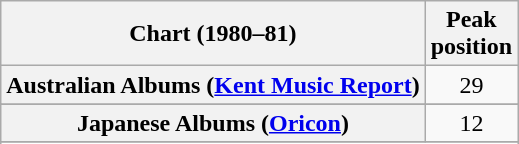<table class="wikitable plainrowheaders sortable">
<tr>
<th>Chart (1980–81)</th>
<th>Peak<br>position</th>
</tr>
<tr>
<th scope="row">Australian Albums (<a href='#'>Kent Music Report</a>)</th>
<td style="text-align:center;">29</td>
</tr>
<tr>
</tr>
<tr>
</tr>
<tr>
</tr>
<tr>
</tr>
<tr>
<th scope="row">Japanese Albums (<a href='#'>Oricon</a>)</th>
<td align="center">12</td>
</tr>
<tr>
</tr>
<tr>
</tr>
<tr>
</tr>
<tr>
</tr>
</table>
